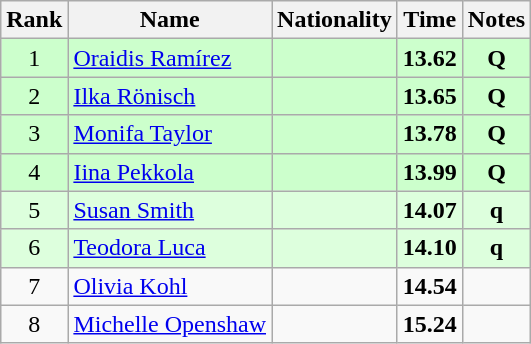<table class="wikitable sortable" style="text-align:center">
<tr>
<th>Rank</th>
<th>Name</th>
<th>Nationality</th>
<th>Time</th>
<th>Notes</th>
</tr>
<tr bgcolor=ccffcc>
<td>1</td>
<td align=left><a href='#'>Oraidis Ramírez</a></td>
<td align=left></td>
<td><strong>13.62</strong></td>
<td><strong>Q</strong></td>
</tr>
<tr bgcolor=ccffcc>
<td>2</td>
<td align=left><a href='#'>Ilka Rönisch</a></td>
<td align=left></td>
<td><strong>13.65</strong></td>
<td><strong>Q</strong></td>
</tr>
<tr bgcolor=ccffcc>
<td>3</td>
<td align=left><a href='#'>Monifa Taylor</a></td>
<td align=left></td>
<td><strong>13.78</strong></td>
<td><strong>Q</strong></td>
</tr>
<tr bgcolor=ccffcc>
<td>4</td>
<td align=left><a href='#'>Iina Pekkola</a></td>
<td align=left></td>
<td><strong>13.99</strong></td>
<td><strong>Q</strong></td>
</tr>
<tr bgcolor=ddffdd>
<td>5</td>
<td align=left><a href='#'>Susan Smith</a></td>
<td align=left></td>
<td><strong>14.07</strong></td>
<td><strong>q</strong></td>
</tr>
<tr bgcolor=ddffdd>
<td>6</td>
<td align=left><a href='#'>Teodora Luca</a></td>
<td align=left></td>
<td><strong>14.10</strong></td>
<td><strong>q</strong></td>
</tr>
<tr>
<td>7</td>
<td align=left><a href='#'>Olivia Kohl</a></td>
<td align=left></td>
<td><strong>14.54</strong></td>
<td></td>
</tr>
<tr>
<td>8</td>
<td align=left><a href='#'>Michelle Openshaw</a></td>
<td align=left></td>
<td><strong>15.24</strong></td>
<td></td>
</tr>
</table>
